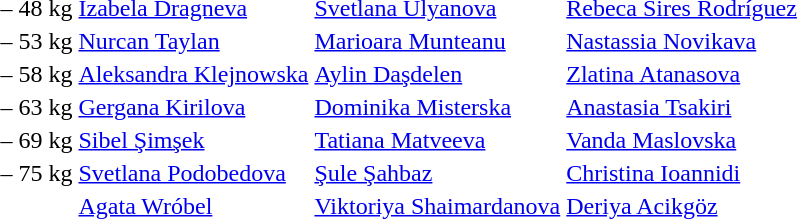<table>
<tr>
<td>– 48 kg<br></td>
<td> <a href='#'>Izabela Dragneva</a></td>
<td> <a href='#'>Svetlana Ulyanova</a></td>
<td> <a href='#'>Rebeca Sires Rodríguez</a></td>
</tr>
<tr>
<td>– 53 kg<br></td>
<td> <a href='#'>Nurcan Taylan</a></td>
<td> <a href='#'>Marioara Munteanu</a></td>
<td> <a href='#'>Nastassia Novikava</a></td>
</tr>
<tr>
<td>– 58 kg<br></td>
<td> <a href='#'>Aleksandra Klejnowska</a></td>
<td> <a href='#'>Aylin Daşdelen</a></td>
<td> <a href='#'>Zlatina Atanasova</a></td>
</tr>
<tr>
<td>– 63 kg<br></td>
<td> <a href='#'>Gergana Kirilova</a></td>
<td> <a href='#'>Dominika Misterska</a></td>
<td> <a href='#'>Anastasia Tsakiri</a></td>
</tr>
<tr>
<td>– 69 kg<br></td>
<td> <a href='#'>Sibel Şimşek</a></td>
<td> <a href='#'>Tatiana Matveeva</a></td>
<td> <a href='#'>Vanda Maslovska</a></td>
</tr>
<tr>
<td>– 75 kg<br></td>
<td> <a href='#'>Svetlana Podobedova</a></td>
<td> <a href='#'>Şule Şahbaz</a></td>
<td> <a href='#'>Christina Ioannidi</a></td>
</tr>
<tr>
<td><br></td>
<td> <a href='#'>Agata Wróbel</a></td>
<td> <a href='#'>Viktoriya Shaimardanova</a></td>
<td> <a href='#'>Deriya Acikgöz</a></td>
</tr>
</table>
